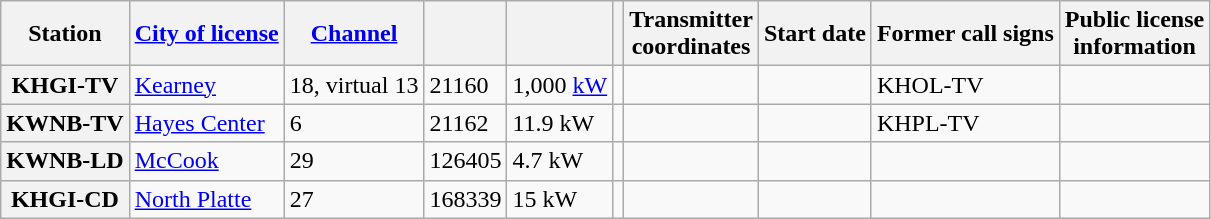<table class="wikitable">
<tr>
<th scope = "col">Station</th>
<th scope = "col"><a href='#'>City of license</a></th>
<th scope = "col"><a href='#'>Channel</a></th>
<th scope = "col"><a href='#'></a></th>
<th scope = "col"><a href='#'></a></th>
<th scope = "col"><a href='#'></a></th>
<th scope = "col">Transmitter<br>coordinates</th>
<th scope = "col">Start date</th>
<th scope = "col">Former call signs</th>
<th scope = "col">Public license<br>information</th>
</tr>
<tr>
<th scope = "row">KHGI-TV</th>
<td><a href='#'>Kearney</a></td>
<td>18, virtual 13</td>
<td>21160</td>
<td>1,000 <a href='#'>kW</a></td>
<td></td>
<td></td>
<td></td>
<td>KHOL-TV </td>
<td></td>
</tr>
<tr>
<th scope = "row">KWNB-TV</th>
<td><a href='#'>Hayes Center</a></td>
<td>6</td>
<td>21162</td>
<td>11.9 kW</td>
<td></td>
<td></td>
<td></td>
<td>KHPL-TV </td>
<td></td>
</tr>
<tr>
<th scope = "row">KWNB-LD</th>
<td><a href='#'>McCook</a></td>
<td>29</td>
<td>126405</td>
<td>4.7 kW</td>
<td></td>
<td></td>
<td></td>
<td></td>
<td></td>
</tr>
<tr>
<th scope = "row">KHGI-CD</th>
<td><a href='#'>North Platte</a></td>
<td>27</td>
<td>168339</td>
<td>15 kW</td>
<td></td>
<td></td>
<td></td>
<td></td>
<td></td>
</tr>
</table>
